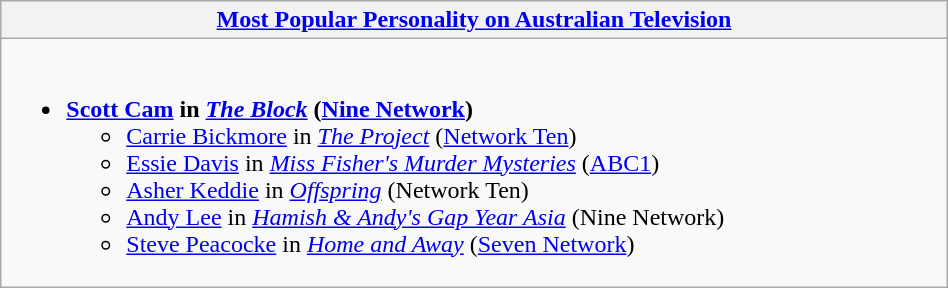<table class=wikitable width="50%">
<tr>
<th width="25%"><a href='#'>Most Popular Personality on Australian Television</a></th>
</tr>
<tr>
<td valign="top"><br><ul><li><strong><a href='#'>Scott Cam</a> in <em><a href='#'>The Block</a></em> (<a href='#'>Nine Network</a>)</strong><ul><li><a href='#'>Carrie Bickmore</a> in <em><a href='#'>The Project</a></em> (<a href='#'>Network Ten</a>)</li><li><a href='#'>Essie Davis</a> in <em><a href='#'>Miss Fisher's Murder Mysteries</a></em> (<a href='#'>ABC1</a>)</li><li><a href='#'>Asher Keddie</a> in <em><a href='#'>Offspring</a></em> (Network Ten)</li><li><a href='#'>Andy Lee</a> in <em><a href='#'>Hamish & Andy's Gap Year Asia</a></em> (Nine Network)</li><li><a href='#'>Steve Peacocke</a> in <em><a href='#'>Home and Away</a></em> (<a href='#'>Seven Network</a>)</li></ul></li></ul></td>
</tr>
</table>
